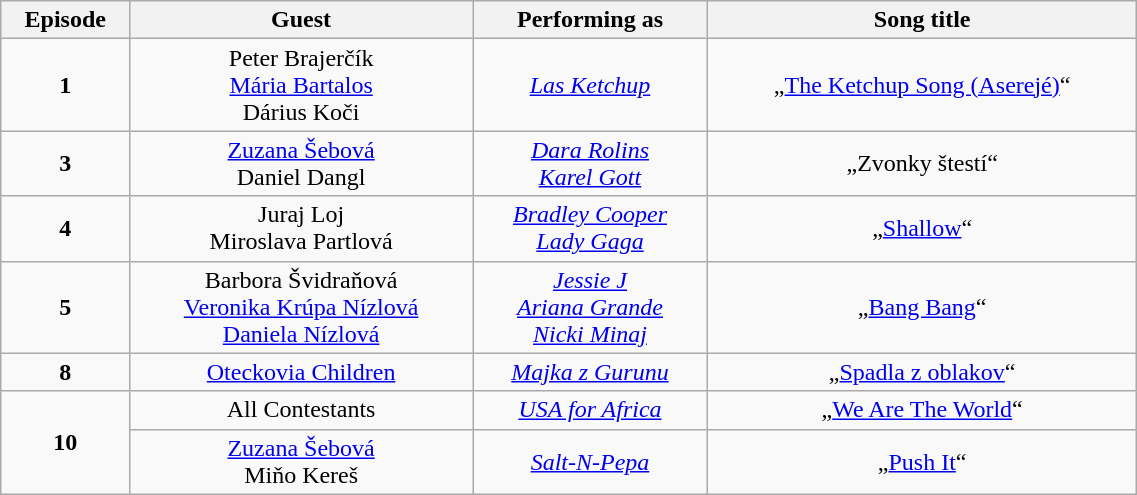<table class="wikitable"; style="width:60%; text-align:center;">
<tr>
<th>Episode</th>
<th>Guest</th>
<th>Performing as</th>
<th>Song title</th>
</tr>
<tr>
<td><strong>1</strong></td>
<td>Peter Brajerčík<br><a href='#'>Mária Bartalos</a><br>Dárius Koči</td>
<td><em><a href='#'>Las Ketchup</a></em></td>
<td>„<a href='#'>The Ketchup Song (Aserejé)</a>“</td>
</tr>
<tr>
<td><strong>3</strong></td>
<td><a href='#'>Zuzana Šebová</a><br>Daniel Dangl</td>
<td><em><a href='#'>Dara Rolins</a></em><br><em><a href='#'>Karel Gott</a></em></td>
<td>„Zvonky štestí“</td>
</tr>
<tr>
<td><strong>4</strong></td>
<td>Juraj Loj<br>Miroslava Partlová</td>
<td><em><a href='#'>Bradley Cooper</a></em><br><em><a href='#'>Lady Gaga</a></em></td>
<td>„<a href='#'>Shallow</a>“</td>
</tr>
<tr>
<td><strong>5</strong></td>
<td>Barbora Švidraňová<br><a href='#'>Veronika Krúpa Nízlová</a><br><a href='#'>Daniela Nízlová</a></td>
<td><em><a href='#'>Jessie J</a></em><br><em><a href='#'>Ariana Grande</a></em><br><em><a href='#'>Nicki Minaj</a></em></td>
<td>„<a href='#'>Bang Bang</a>“</td>
</tr>
<tr>
<td><strong>8</strong></td>
<td><a href='#'>Oteckovia Children</a></td>
<td><em><a href='#'>Majka z Gurunu</a></em></td>
<td>„<a href='#'>Spadla z oblakov</a>“</td>
</tr>
<tr>
<td rowspan=2><strong>10</strong></td>
<td>All Contestants</td>
<td><em><a href='#'>USA for Africa</a></em></td>
<td>„<a href='#'>We Are The World</a>“</td>
</tr>
<tr>
<td><a href='#'>Zuzana Šebová</a><br>Miňo Kereš</td>
<td><em><a href='#'>Salt-N-Pepa</a></em></td>
<td>„<a href='#'>Push It</a>“</td>
</tr>
</table>
